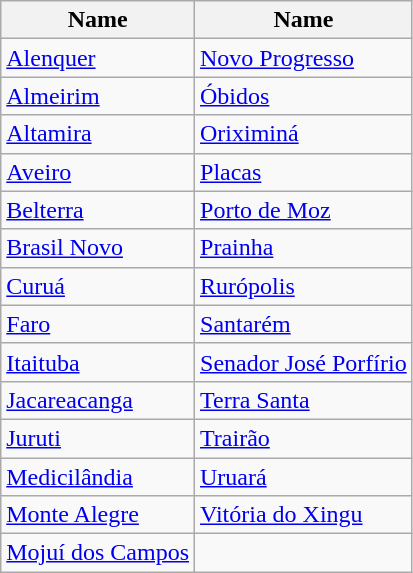<table class="wikitable">
<tr>
<th>Name</th>
<th>Name</th>
</tr>
<tr>
<td><a href='#'>Alenquer</a></td>
<td><a href='#'>Novo Progresso</a></td>
</tr>
<tr>
<td><a href='#'>Almeirim</a></td>
<td><a href='#'>Óbidos</a></td>
</tr>
<tr>
<td><a href='#'>Altamira</a></td>
<td><a href='#'>Oriximiná</a></td>
</tr>
<tr>
<td><a href='#'>Aveiro</a></td>
<td><a href='#'>Placas</a></td>
</tr>
<tr>
<td><a href='#'>Belterra</a></td>
<td><a href='#'>Porto de Moz</a></td>
</tr>
<tr>
<td><a href='#'>Brasil Novo</a></td>
<td><a href='#'>Prainha</a></td>
</tr>
<tr>
<td><a href='#'>Curuá</a></td>
<td><a href='#'>Rurópolis</a></td>
</tr>
<tr>
<td><a href='#'>Faro</a></td>
<td><a href='#'>Santarém</a></td>
</tr>
<tr>
<td><a href='#'>Itaituba</a></td>
<td><a href='#'>Senador José Porfírio</a></td>
</tr>
<tr>
<td><a href='#'>Jacareacanga</a></td>
<td><a href='#'>Terra Santa</a></td>
</tr>
<tr>
<td><a href='#'>Juruti</a></td>
<td><a href='#'>Trairão</a></td>
</tr>
<tr>
<td><a href='#'>Medicilândia</a></td>
<td><a href='#'>Uruará</a></td>
</tr>
<tr>
<td><a href='#'>Monte Alegre</a></td>
<td><a href='#'>Vitória do Xingu</a></td>
</tr>
<tr>
<td><a href='#'>Mojuí dos Campos</a></td>
<td></td>
</tr>
</table>
